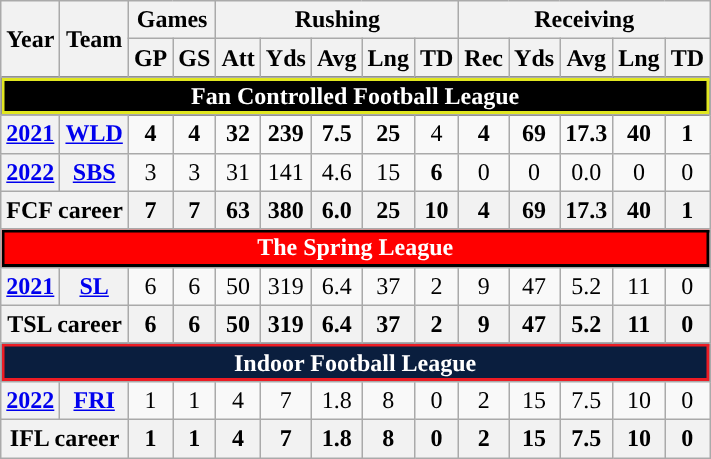<table class="wikitable" style="text-align: center;">
<tr>
<th rowspan="2">Year</th>
<th rowspan="2">Team</th>
<th colspan="2">Games</th>
<th colspan="5">Rushing</th>
<th colspan="5">Receiving</th>
</tr>
<tr>
<th>GP</th>
<th>GS</th>
<th>Att</th>
<th>Yds</th>
<th>Avg</th>
<th>Lng</th>
<th>TD</th>
<th>Rec</th>
<th>Yds</th>
<th>Avg</th>
<th>Lng</th>
<th>TD</th>
</tr>
<tr>
<th colspan="14" style="background-color: black; color: white; box-shadow: inset 2px 2px 0 #e1e720, inset -2px -2px 0 #e1e720;">Fan Controlled Football League</th>
</tr>
<tr>
<th><a href='#'>2021</a></th>
<th><a href='#'>WLD</a></th>
<td><strong>4</strong></td>
<td><strong>4</strong></td>
<td><strong>32</strong></td>
<td><strong>239</strong></td>
<td><strong>7.5</strong></td>
<td><strong>25</strong></td>
<td>4</td>
<td><strong>4</strong></td>
<td><strong>69</strong></td>
<td><strong>17.3</strong></td>
<td><strong>40</strong></td>
<td><strong>1</strong></td>
</tr>
<tr>
<th><a href='#'>2022</a></th>
<th><a href='#'>SBS</a></th>
<td>3</td>
<td>3</td>
<td>31</td>
<td>141</td>
<td>4.6</td>
<td>15</td>
<td><strong>6</strong></td>
<td>0</td>
<td>0</td>
<td>0.0</td>
<td>0</td>
<td>0</td>
</tr>
<tr>
<th colspan="2">FCF career</th>
<th>7</th>
<th>7</th>
<th>63</th>
<th>380</th>
<th>6.0</th>
<th>25</th>
<th>10</th>
<th>4</th>
<th>69</th>
<th>17.3</th>
<th>40</th>
<th>1</th>
</tr>
<tr>
<th colspan="14" style="background-color: #ff0000; color: white; box-shadow: inset 2px 2px 0 #000000, inset -2px -2px 0 #000000;">The Spring League</th>
</tr>
<tr>
<th><a href='#'>2021</a></th>
<th><a href='#'>SL</a></th>
<td>6</td>
<td>6</td>
<td>50</td>
<td>319</td>
<td>6.4</td>
<td>37</td>
<td>2</td>
<td>9</td>
<td>47</td>
<td>5.2</td>
<td>11</td>
<td>0</td>
</tr>
<tr>
<th colspan="2">TSL career</th>
<th>6</th>
<th>6</th>
<th>50</th>
<th>319</th>
<th>6.4</th>
<th>37</th>
<th>2</th>
<th>9</th>
<th>47</th>
<th>5.2</th>
<th>11</th>
<th>0</th>
</tr>
<tr>
<th colspan="14" style="background-color: #0a1e3e; color: white; box-shadow: inset 2px 2px 0 #ed1c24, inset -2px -2px 0 #ed1c24;">Indoor Football League</th>
</tr>
<tr>
<th><a href='#'>2022</a></th>
<th><a href='#'>FRI</a></th>
<td>1</td>
<td>1</td>
<td>4</td>
<td>7</td>
<td>1.8</td>
<td>8</td>
<td>0</td>
<td>2</td>
<td>15</td>
<td>7.5</td>
<td>10</td>
<td>0</td>
</tr>
<tr>
<th colspan="2">IFL career</th>
<th>1</th>
<th>1</th>
<th>4</th>
<th>7</th>
<th>1.8</th>
<th>8</th>
<th>0</th>
<th>2</th>
<th>15</th>
<th>7.5</th>
<th>10</th>
<th>0</th>
</tr>
</table>
